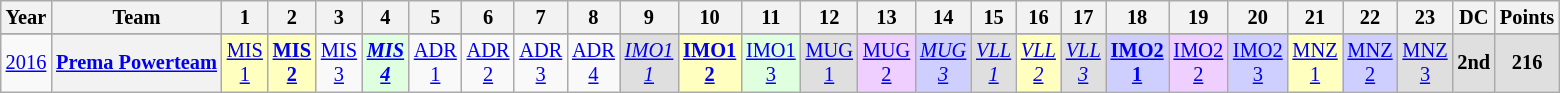<table class="wikitable" style="text-align:center; font-size:85%">
<tr>
<th>Year</th>
<th>Team</th>
<th>1</th>
<th>2</th>
<th>3</th>
<th>4</th>
<th>5</th>
<th>6</th>
<th>7</th>
<th>8</th>
<th>9</th>
<th>10</th>
<th>11</th>
<th>12</th>
<th>13</th>
<th>14</th>
<th>15</th>
<th>16</th>
<th>17</th>
<th>18</th>
<th>19</th>
<th>20</th>
<th>21</th>
<th>22</th>
<th>23</th>
<th>DC</th>
<th>Points</th>
</tr>
<tr>
</tr>
<tr>
<td><a href='#'>2016</a></td>
<th nowrap><a href='#'>Prema Powerteam</a></th>
<td style="background:#FFFFBF;"><a href='#'>MIS<br>1</a><br></td>
<td style="background:#FFFFBF;"><strong><a href='#'>MIS<br>2</a></strong><br></td>
<td><a href='#'>MIS<br>3</a></td>
<td style="background:#DFFFDF;"><strong><em><a href='#'>MIS<br>4</a></em></strong><br></td>
<td><a href='#'>ADR<br>1</a></td>
<td><a href='#'>ADR<br>2</a></td>
<td><a href='#'>ADR<br>3</a></td>
<td><a href='#'>ADR<br>4</a></td>
<td style="background:#DFDFDF;"><em><a href='#'>IMO1<br>1</a></em><br></td>
<td style="background:#FFFFBF;"><strong><a href='#'>IMO1<br>2</a></strong><br></td>
<td style="background:#DFFFDF;"><a href='#'>IMO1<br>3</a><br></td>
<td style="background:#DFDFDF;"><a href='#'>MUG<br>1</a><br></td>
<td style="background:#EFCFFF;"><a href='#'>MUG<br>2</a><br></td>
<td style="background:#CFCFFF;"><em><a href='#'>MUG<br>3</a></em><br></td>
<td style="background:#DFDFDF;"><em><a href='#'>VLL<br>1</a></em><br></td>
<td style="background:#FFFFBF;"><em><a href='#'>VLL<br>2</a></em><br></td>
<td style="background:#DFDFDF;"><em><a href='#'>VLL<br>3</a></em><br></td>
<td style="background:#CFCFFF;"><strong><a href='#'>IMO2<br>1</a></strong><br></td>
<td style="background:#EFCFFF;"><a href='#'>IMO2<br>2</a><br></td>
<td style="background:#CFCFFF;"><a href='#'>IMO2<br>3</a><br></td>
<td style="background:#FFFFBF;"><a href='#'>MNZ<br>1</a><br></td>
<td style="background:#CFCFFF;"><a href='#'>MNZ<br>2</a><br></td>
<td style="background:#DFDFDF;"><a href='#'>MNZ<br>3</a><br></td>
<th style="background:#DFDFDF;">2nd</th>
<th style="background:#DFDFDF;">216</th>
</tr>
</table>
